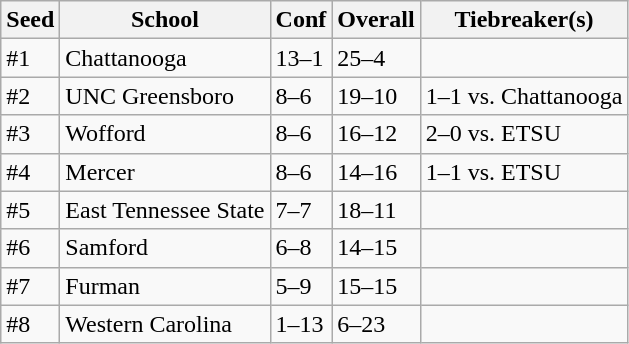<table class="wikitable">
<tr>
<th>Seed</th>
<th>School</th>
<th>Conf</th>
<th>Overall</th>
<th>Tiebreaker(s)</th>
</tr>
<tr>
<td>#1</td>
<td>Chattanooga</td>
<td>13–1</td>
<td>25–4</td>
<td></td>
</tr>
<tr>
<td>#2</td>
<td>UNC Greensboro</td>
<td>8–6</td>
<td>19–10</td>
<td>1–1 vs. Chattanooga</td>
</tr>
<tr>
<td>#3</td>
<td>Wofford</td>
<td>8–6</td>
<td>16–12</td>
<td>2–0 vs. ETSU</td>
</tr>
<tr>
<td>#4</td>
<td>Mercer</td>
<td>8–6</td>
<td>14–16</td>
<td>1–1 vs. ETSU</td>
</tr>
<tr>
<td>#5</td>
<td>East Tennessee State</td>
<td>7–7</td>
<td>18–11</td>
<td></td>
</tr>
<tr>
<td>#6</td>
<td>Samford</td>
<td>6–8</td>
<td>14–15</td>
<td></td>
</tr>
<tr>
<td>#7</td>
<td>Furman</td>
<td>5–9</td>
<td>15–15</td>
<td></td>
</tr>
<tr>
<td>#8</td>
<td>Western Carolina</td>
<td>1–13</td>
<td>6–23</td>
<td></td>
</tr>
</table>
